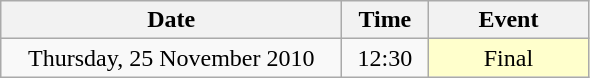<table class = "wikitable" style="text-align:center;">
<tr>
<th width=220>Date</th>
<th width=50>Time</th>
<th width=100>Event</th>
</tr>
<tr>
<td>Thursday, 25 November 2010</td>
<td>12:30</td>
<td bgcolor=ffffcc>Final</td>
</tr>
</table>
